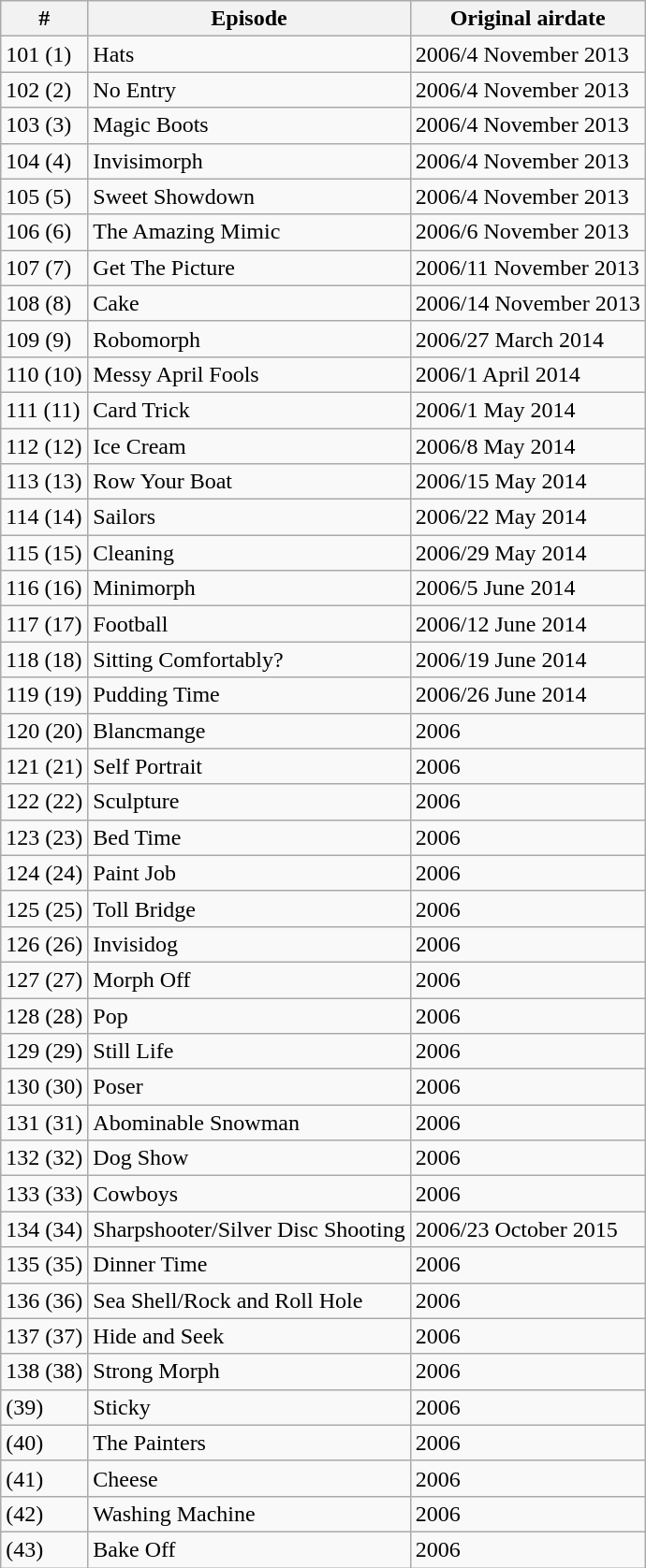<table class="wikitable">
<tr>
<th>#</th>
<th>Episode</th>
<th>Original airdate</th>
</tr>
<tr>
<td>101 (1)</td>
<td>Hats</td>
<td>2006/4 November 2013</td>
</tr>
<tr>
<td>102 (2)</td>
<td>No Entry</td>
<td>2006/4 November 2013</td>
</tr>
<tr>
<td>103 (3)</td>
<td>Magic Boots</td>
<td>2006/4 November 2013</td>
</tr>
<tr>
<td>104 (4)</td>
<td>Invisimorph</td>
<td>2006/4 November 2013</td>
</tr>
<tr>
<td>105 (5)</td>
<td>Sweet Showdown</td>
<td>2006/4 November 2013</td>
</tr>
<tr>
<td>106 (6)</td>
<td>The Amazing Mimic</td>
<td>2006/6 November 2013</td>
</tr>
<tr>
<td>107 (7)</td>
<td>Get The Picture</td>
<td>2006/11 November 2013</td>
</tr>
<tr>
<td>108 (8)</td>
<td>Cake</td>
<td>2006/14 November 2013</td>
</tr>
<tr>
<td>109 (9)</td>
<td>Robomorph</td>
<td>2006/27 March 2014</td>
</tr>
<tr>
<td>110 (10)</td>
<td>Messy April Fools</td>
<td>2006/1 April 2014</td>
</tr>
<tr>
<td>111 (11)</td>
<td>Card Trick</td>
<td>2006/1 May 2014</td>
</tr>
<tr>
<td>112 (12)</td>
<td>Ice Cream</td>
<td>2006/8 May 2014</td>
</tr>
<tr>
<td>113 (13)</td>
<td>Row Your Boat</td>
<td>2006/15 May 2014</td>
</tr>
<tr>
<td>114 (14)</td>
<td>Sailors</td>
<td>2006/22 May 2014</td>
</tr>
<tr>
<td>115 (15)</td>
<td>Cleaning</td>
<td>2006/29 May 2014</td>
</tr>
<tr>
<td>116 (16)</td>
<td>Minimorph</td>
<td>2006/5 June 2014</td>
</tr>
<tr>
<td>117 (17)</td>
<td>Football</td>
<td>2006/12 June 2014</td>
</tr>
<tr>
<td>118 (18)</td>
<td>Sitting Comfortably?</td>
<td>2006/19 June 2014</td>
</tr>
<tr>
<td>119 (19)</td>
<td>Pudding Time</td>
<td>2006/26 June 2014</td>
</tr>
<tr>
<td>120 (20)</td>
<td>Blancmange</td>
<td>2006</td>
</tr>
<tr>
<td>121 (21)</td>
<td>Self Portrait</td>
<td>2006</td>
</tr>
<tr>
<td>122 (22)</td>
<td>Sculpture</td>
<td>2006</td>
</tr>
<tr>
<td>123 (23)</td>
<td>Bed Time</td>
<td>2006</td>
</tr>
<tr>
<td>124 (24)</td>
<td>Paint Job</td>
<td>2006</td>
</tr>
<tr>
<td>125 (25)</td>
<td>Toll Bridge</td>
<td>2006</td>
</tr>
<tr>
<td>126 (26)</td>
<td>Invisidog</td>
<td>2006</td>
</tr>
<tr>
<td>127 (27)</td>
<td>Morph Off</td>
<td>2006</td>
</tr>
<tr>
<td>128 (28)</td>
<td>Pop</td>
<td>2006</td>
</tr>
<tr>
<td>129 (29)</td>
<td>Still Life</td>
<td>2006</td>
</tr>
<tr>
<td>130 (30)</td>
<td>Poser</td>
<td>2006</td>
</tr>
<tr>
<td>131 (31)</td>
<td>Abominable Snowman</td>
<td>2006</td>
</tr>
<tr>
<td>132 (32)</td>
<td>Dog Show</td>
<td>2006</td>
</tr>
<tr>
<td>133 (33)</td>
<td>Cowboys</td>
<td>2006</td>
</tr>
<tr>
<td>134 (34)</td>
<td>Sharpshooter/Silver Disc Shooting</td>
<td>2006/23 October 2015</td>
</tr>
<tr>
<td>135 (35)</td>
<td>Dinner Time</td>
<td>2006</td>
</tr>
<tr>
<td>136 (36)</td>
<td>Sea Shell/Rock and Roll Hole</td>
<td>2006</td>
</tr>
<tr>
<td>137 (37)</td>
<td>Hide and Seek</td>
<td>2006</td>
</tr>
<tr>
<td>138 (38)</td>
<td>Strong Morph</td>
<td>2006</td>
</tr>
<tr>
<td>(39)</td>
<td>Sticky</td>
<td>2006</td>
</tr>
<tr>
<td>(40)</td>
<td>The Painters</td>
<td>2006</td>
</tr>
<tr>
<td>(41)</td>
<td>Cheese</td>
<td>2006</td>
</tr>
<tr>
<td>(42)</td>
<td>Washing Machine</td>
<td>2006</td>
</tr>
<tr>
<td>(43)</td>
<td>Bake Off</td>
<td>2006</td>
</tr>
</table>
